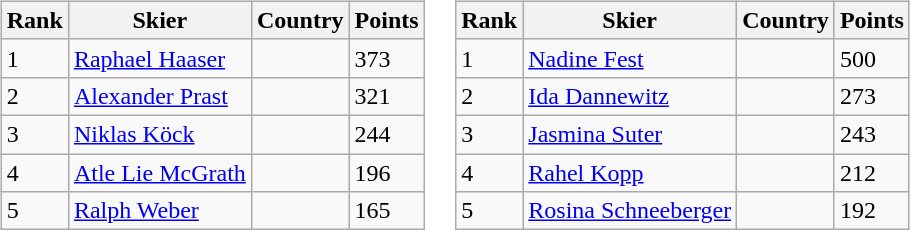<table>
<tr>
<td><br><table class="wikitable">
<tr class="backgroundcolor5">
<th>Rank</th>
<th>Skier</th>
<th>Country</th>
<th>Points</th>
</tr>
<tr>
<td>1</td>
<td><a href='#'>Raphael Haaser</a></td>
<td></td>
<td>373</td>
</tr>
<tr>
<td>2</td>
<td><a href='#'>Alexander Prast</a></td>
<td></td>
<td>321</td>
</tr>
<tr>
<td>3</td>
<td><a href='#'>Niklas Köck</a></td>
<td></td>
<td>244</td>
</tr>
<tr>
<td>4</td>
<td><a href='#'>Atle Lie McGrath</a></td>
<td></td>
<td>196</td>
</tr>
<tr>
<td>5</td>
<td><a href='#'>Ralph Weber</a></td>
<td></td>
<td>165</td>
</tr>
</table>
</td>
<td><br><table class="wikitable">
<tr class="backgroundcolor5">
<th>Rank</th>
<th>Skier</th>
<th>Country</th>
<th>Points</th>
</tr>
<tr>
<td>1</td>
<td><a href='#'>Nadine Fest</a></td>
<td></td>
<td>500</td>
</tr>
<tr>
<td>2</td>
<td><a href='#'>Ida Dannewitz</a></td>
<td></td>
<td>273</td>
</tr>
<tr>
<td>3</td>
<td><a href='#'>Jasmina Suter</a></td>
<td></td>
<td>243</td>
</tr>
<tr>
<td>4</td>
<td><a href='#'>Rahel Kopp</a></td>
<td></td>
<td>212</td>
</tr>
<tr>
<td>5</td>
<td><a href='#'>Rosina Schneeberger</a></td>
<td></td>
<td>192</td>
</tr>
</table>
</td>
</tr>
</table>
